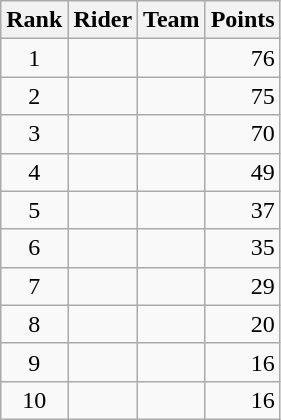<table class="wikitable">
<tr>
<th scope="col">Rank</th>
<th scope="col">Rider</th>
<th scope="col">Team</th>
<th scope="col">Points</th>
</tr>
<tr>
<td style="text-align:center;">1</td>
<td> </td>
<td></td>
<td style="text-align:right;">76</td>
</tr>
<tr>
<td style="text-align:center;">2</td>
<td> </td>
<td></td>
<td style="text-align:right;">75</td>
</tr>
<tr>
<td style="text-align:center;">3</td>
<td></td>
<td></td>
<td style="text-align:right;">70</td>
</tr>
<tr>
<td style="text-align:center;">4</td>
<td></td>
<td></td>
<td style="text-align:right;">49</td>
</tr>
<tr>
<td style="text-align:center;">5</td>
<td> </td>
<td></td>
<td style="text-align:right;">37</td>
</tr>
<tr>
<td style="text-align:center;">6</td>
<td></td>
<td></td>
<td style="text-align:right;">35</td>
</tr>
<tr>
<td style="text-align:center;">7</td>
<td></td>
<td></td>
<td style="text-align:right;">29</td>
</tr>
<tr>
<td style="text-align:center;">8</td>
<td></td>
<td></td>
<td style="text-align:right;">20</td>
</tr>
<tr>
<td style="text-align:center;">9</td>
<td></td>
<td></td>
<td style="text-align:right;">16</td>
</tr>
<tr>
<td style="text-align:center;">10</td>
<td></td>
<td></td>
<td style="text-align:right;">16</td>
</tr>
</table>
